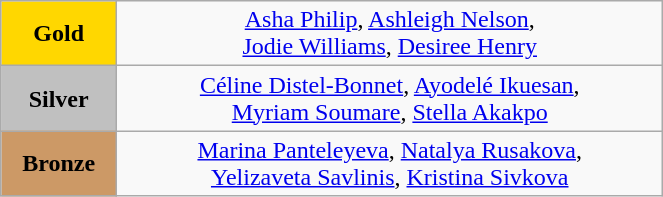<table class="wikitable" style=" text-align:center; " width="35%">
<tr>
<td bgcolor="gold"><strong>Gold</strong></td>
<td><a href='#'>Asha Philip</a>, <a href='#'>Ashleigh Nelson</a>,<br> <a href='#'>Jodie Williams</a>, <a href='#'>Desiree Henry</a><br><small><em></em></small></td>
</tr>
<tr>
<td bgcolor="silver"><strong>Silver</strong></td>
<td><a href='#'>Céline Distel-Bonnet</a>, <a href='#'>Ayodelé Ikuesan</a>,<br> <a href='#'>Myriam Soumare</a>, <a href='#'>Stella Akakpo</a><br><small><em></em></small></td>
</tr>
<tr>
<td bgcolor="CC9966"><strong>Bronze</strong></td>
<td><a href='#'>Marina Panteleyeva</a>, <a href='#'>Natalya Rusakova</a>,<br> <a href='#'>Yelizaveta Savlinis</a>, <a href='#'>Kristina Sivkova</a><br><small><em></em></small></td>
</tr>
</table>
